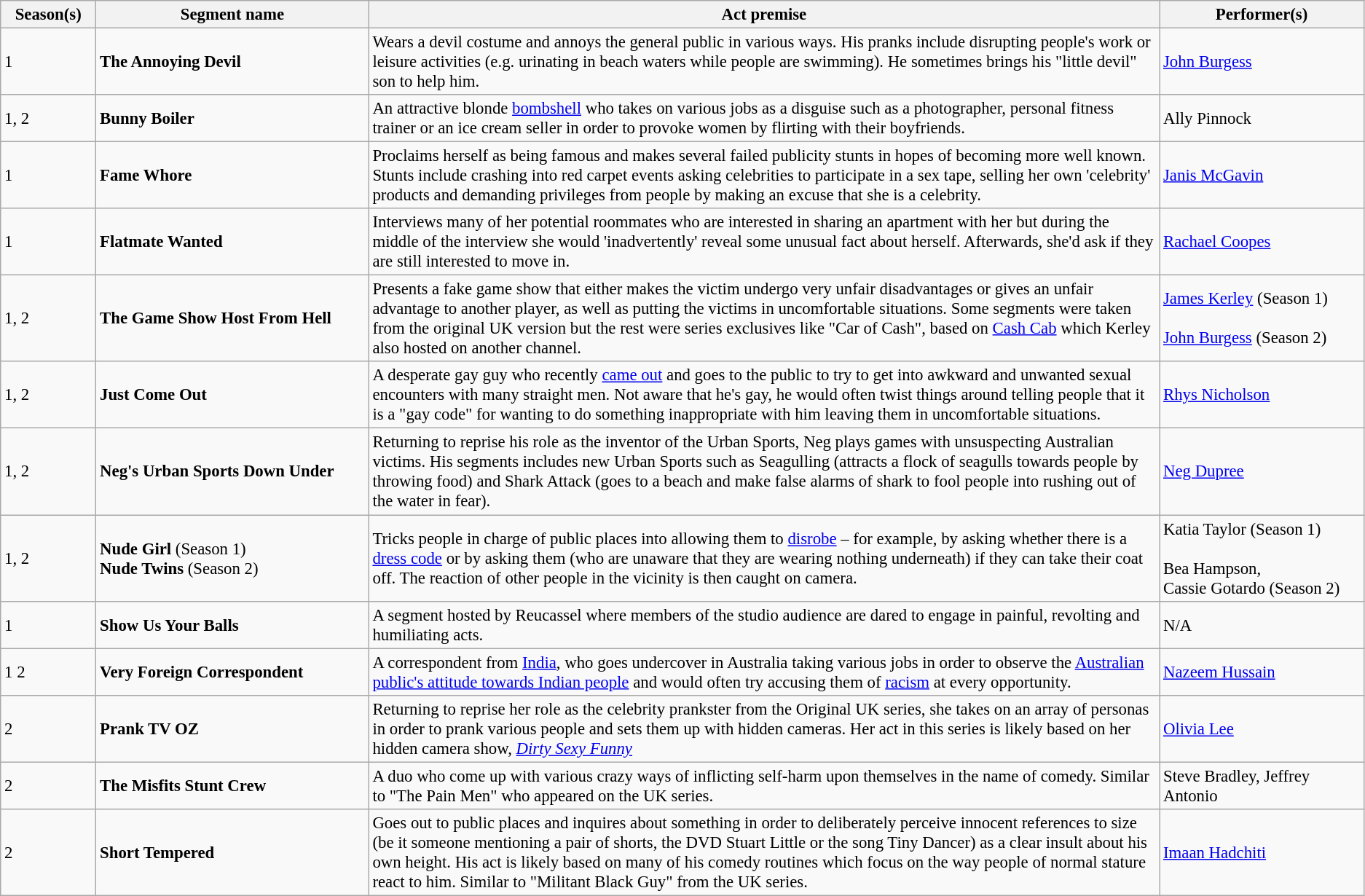<table class="wikitable" style="text-align:left; font-size:95%;">
<tr>
<th style="width: 7%;">Season(s)</th>
<th style="width: 20%;">Segment name</th>
<th>Act premise</th>
<th style="width: 15%;">Performer(s)</th>
</tr>
<tr>
<td>1</td>
<td><strong>The Annoying Devil</strong></td>
<td>Wears a devil costume and annoys the general public in various ways. His pranks include disrupting people's work or leisure activities (e.g. urinating in beach waters while people are swimming). He sometimes brings his "little devil" son to help him.</td>
<td><a href='#'>John Burgess</a></td>
</tr>
<tr>
<td>1, 2</td>
<td><strong>Bunny Boiler</strong></td>
<td>An attractive blonde <a href='#'>bombshell</a> who takes on various jobs as a disguise such as a photographer, personal fitness trainer or an ice cream seller in order to provoke women by flirting with their boyfriends.</td>
<td>Ally Pinnock</td>
</tr>
<tr>
<td>1</td>
<td><strong>Fame Whore</strong></td>
<td>Proclaims herself as being famous and makes several failed publicity stunts in hopes of becoming more well known. Stunts include crashing into red carpet events asking celebrities to participate in a sex tape, selling her own 'celebrity' products and demanding privileges from people by making an excuse that she is a celebrity.</td>
<td><a href='#'>Janis McGavin</a></td>
</tr>
<tr>
<td>1</td>
<td><strong>Flatmate Wanted</strong></td>
<td>Interviews many of her potential roommates who are interested in sharing an apartment with her but during the middle of the interview she would 'inadvertently' reveal some unusual fact about herself. Afterwards, she'd ask if they are still interested to move in.</td>
<td><a href='#'>Rachael Coopes</a></td>
</tr>
<tr>
<td>1, 2</td>
<td><strong>The Game Show Host From Hell</strong></td>
<td>Presents a fake game show that either makes the victim undergo very unfair disadvantages or gives an unfair advantage to another player, as well as putting the victims in uncomfortable situations. Some segments were taken from the original UK version but the rest were series exclusives like "Car of Cash", based on <a href='#'>Cash Cab</a> which Kerley also hosted on another channel.</td>
<td><a href='#'>James Kerley</a> (Season 1)<br><br><a href='#'>John Burgess</a> (Season 2)</td>
</tr>
<tr>
<td>1, 2</td>
<td><strong>Just Come Out</strong></td>
<td>A desperate gay guy who recently <a href='#'>came out</a> and goes to the public to try to get into awkward and unwanted sexual encounters with many straight men. Not aware that he's gay, he would often twist things around telling people that it is a "gay code" for wanting to do something inappropriate with him leaving them in uncomfortable situations.</td>
<td><a href='#'>Rhys Nicholson</a></td>
</tr>
<tr>
<td>1, 2</td>
<td><strong>Neg's Urban Sports Down Under</strong></td>
<td>Returning to reprise his role as the inventor of the Urban Sports, Neg plays games with unsuspecting Australian victims. His segments includes new Urban Sports such as Seagulling (attracts a flock of seagulls towards people by throwing food) and Shark Attack (goes to a beach and make false alarms of shark to fool people into rushing out of the water in fear).</td>
<td><a href='#'>Neg Dupree</a></td>
</tr>
<tr>
<td>1, 2</td>
<td><strong>Nude Girl</strong> (Season 1)<br><strong>Nude Twins</strong> (Season 2)</td>
<td>Tricks people in charge of public places into allowing them to <a href='#'>disrobe</a> – for example, by asking whether there is a <a href='#'>dress code</a> or by asking them (who are unaware that they are wearing nothing underneath) if they can take their coat off.  The reaction of other people in the vicinity is then caught on camera.</td>
<td>Katia Taylor (Season 1) <br><br> Bea Hampson, <br>Cassie Gotardo (Season 2)</td>
</tr>
<tr>
<td>1</td>
<td><strong>Show Us Your Balls</strong></td>
<td>A segment hosted by Reucassel where members of the studio audience are dared to engage in painful, revolting and humiliating acts.</td>
<td>N/A</td>
</tr>
<tr>
<td>1 2</td>
<td><strong>Very Foreign Correspondent</strong></td>
<td>A correspondent from <a href='#'>India</a>, who goes undercover in Australia taking various jobs in order to observe the <a href='#'>Australian public's attitude towards Indian people</a> and would often try accusing them of <a href='#'>racism</a> at every opportunity.</td>
<td><a href='#'>Nazeem Hussain</a></td>
</tr>
<tr>
<td>2</td>
<td><strong>Prank TV OZ</strong></td>
<td>Returning to reprise her role as the celebrity prankster from the Original UK series, she takes on an array of personas in order to prank various people and sets them up with hidden cameras. Her act in this series is likely based on her hidden camera show, <em><a href='#'>Dirty Sexy Funny</a></em></td>
<td><a href='#'>Olivia Lee</a></td>
</tr>
<tr>
<td>2</td>
<td><strong>The Misfits Stunt Crew</strong></td>
<td>A duo who come up with various crazy ways of inflicting self-harm upon themselves in the name of comedy. Similar to "The Pain Men" who appeared on the UK series.</td>
<td>Steve Bradley, Jeffrey Antonio</td>
</tr>
<tr>
<td>2</td>
<td><strong>Short Tempered</strong></td>
<td>Goes out to public places and inquires about something in order to deliberately perceive innocent references to size (be it someone mentioning a pair of shorts, the DVD Stuart Little or the song Tiny Dancer) as a clear insult about his own height. His act is likely based on many of his comedy routines which focus on the way people of normal stature react to him.  Similar to "Militant Black Guy" from the UK series.</td>
<td><a href='#'>Imaan Hadchiti</a></td>
</tr>
</table>
